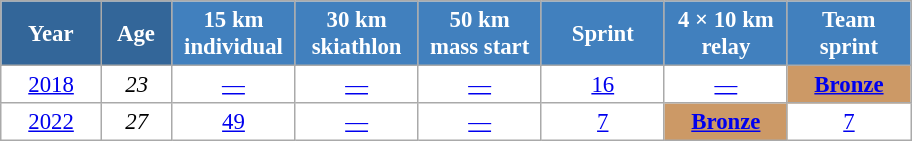<table class="wikitable" style="font-size:95%; text-align:center; border:grey solid 1px; border-collapse:collapse; background:#ffffff;">
<tr>
<th style="background-color:#369; color:white; width:60px;"> Year </th>
<th style="background-color:#369; color:white; width:40px;"> Age </th>
<th style="background-color:#4180be; color:white; width:75px;"> 15 km <br> individual </th>
<th style="background-color:#4180be; color:white; width:75px;"> 30 km <br> skiathlon </th>
<th style="background-color:#4180be; color:white; width:75px;"> 50 km <br> mass start </th>
<th style="background-color:#4180be; color:white; width:75px;"> Sprint </th>
<th style="background-color:#4180be; color:white; width:75px;"> 4 × 10 km <br> relay </th>
<th style="background-color:#4180be; color:white; width:75px;"> Team <br> sprint </th>
</tr>
<tr>
<td><a href='#'>2018</a></td>
<td><em>23</em></td>
<td><a href='#'>—</a></td>
<td><a href='#'>—</a></td>
<td><a href='#'>—</a></td>
<td><a href='#'>16</a></td>
<td><a href='#'>—</a></td>
<td bgcolor=cc9966><a href='#'><strong>Bronze</strong></a></td>
</tr>
<tr>
<td><a href='#'>2022</a></td>
<td><em>27</em></td>
<td><a href='#'>49</a></td>
<td><a href='#'>—</a></td>
<td><a href='#'>—</a></td>
<td><a href='#'>7</a></td>
<td style="background:#c96"><a href='#'><strong>Bronze</strong></a></td>
<td><a href='#'>7</a></td>
</tr>
</table>
